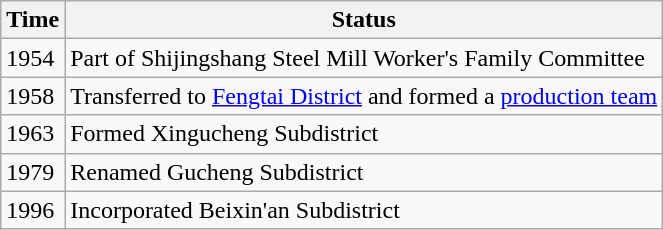<table class="wikitable">
<tr>
<th>Time</th>
<th>Status</th>
</tr>
<tr>
<td>1954</td>
<td>Part of Shijingshang Steel Mill Worker's Family Committee</td>
</tr>
<tr>
<td>1958</td>
<td>Transferred to <a href='#'>Fengtai District</a> and formed a <a href='#'>production team</a></td>
</tr>
<tr>
<td>1963</td>
<td>Formed Xingucheng Subdistrict</td>
</tr>
<tr>
<td>1979</td>
<td>Renamed Gucheng Subdistrict</td>
</tr>
<tr>
<td>1996</td>
<td>Incorporated Beixin'an Subdistrict</td>
</tr>
</table>
